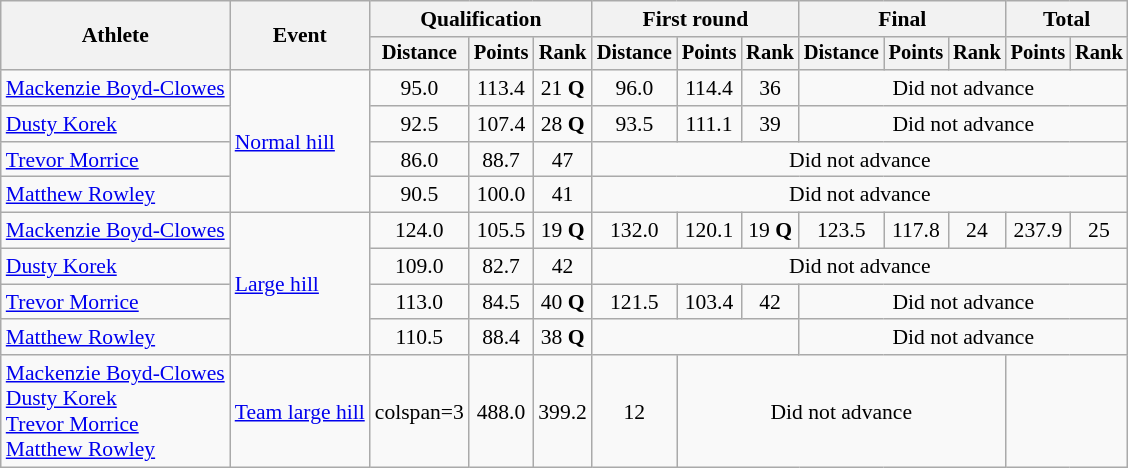<table class="wikitable" style="font-size:90%">
<tr>
<th rowspan=2>Athlete</th>
<th rowspan=2>Event</th>
<th colspan=3>Qualification</th>
<th colspan=3>First round</th>
<th colspan=3>Final</th>
<th colspan=2>Total</th>
</tr>
<tr style="font-size:95%">
<th>Distance</th>
<th>Points</th>
<th>Rank</th>
<th>Distance</th>
<th>Points</th>
<th>Rank</th>
<th>Distance</th>
<th>Points</th>
<th>Rank</th>
<th>Points</th>
<th>Rank</th>
</tr>
<tr align=center>
<td align=left><a href='#'>Mackenzie Boyd-Clowes</a></td>
<td align=left rowspan="4"><a href='#'>Normal hill</a></td>
<td>95.0</td>
<td>113.4</td>
<td>21 <strong>Q</strong></td>
<td>96.0</td>
<td>114.4</td>
<td>36</td>
<td colspan=5>Did not advance</td>
</tr>
<tr align=center>
<td align=left><a href='#'>Dusty Korek</a></td>
<td>92.5</td>
<td>107.4</td>
<td>28 <strong>Q</strong></td>
<td>93.5</td>
<td>111.1</td>
<td>39</td>
<td colspan=5>Did not advance</td>
</tr>
<tr align=center>
<td align=left><a href='#'>Trevor Morrice</a></td>
<td>86.0</td>
<td>88.7</td>
<td>47</td>
<td colspan=8>Did not advance</td>
</tr>
<tr align=center>
<td align=left><a href='#'>Matthew Rowley</a></td>
<td>90.5</td>
<td>100.0</td>
<td>41</td>
<td colspan=8>Did not advance</td>
</tr>
<tr align=center>
<td align=left><a href='#'>Mackenzie Boyd-Clowes</a></td>
<td align=left rowspan="4"><a href='#'>Large hill</a></td>
<td>124.0</td>
<td>105.5</td>
<td>19 <strong>Q</strong></td>
<td>132.0</td>
<td>120.1</td>
<td>19 <strong>Q</strong></td>
<td>123.5</td>
<td>117.8</td>
<td>24</td>
<td>237.9</td>
<td>25</td>
</tr>
<tr align=center>
<td align=left><a href='#'>Dusty Korek</a></td>
<td>109.0</td>
<td>82.7</td>
<td>42</td>
<td colspan=8>Did not advance</td>
</tr>
<tr align=center>
<td align=left><a href='#'>Trevor Morrice</a></td>
<td>113.0</td>
<td>84.5</td>
<td>40 <strong>Q</strong></td>
<td>121.5</td>
<td>103.4</td>
<td>42</td>
<td colspan=5>Did not advance</td>
</tr>
<tr align=center>
<td align=left><a href='#'>Matthew Rowley</a></td>
<td>110.5</td>
<td>88.4</td>
<td>38 <strong>Q</strong></td>
<td colspan=3></td>
<td colspan=5>Did not advance</td>
</tr>
<tr align=center>
<td align=left><a href='#'>Mackenzie Boyd-Clowes</a><br><a href='#'>Dusty Korek</a><br><a href='#'>Trevor Morrice</a><br><a href='#'>Matthew Rowley</a></td>
<td align=left><a href='#'>Team large hill</a></td>
<td>colspan=3 </td>
<td>488.0</td>
<td>399.2</td>
<td>12</td>
<td colspan=5>Did not advance</td>
</tr>
</table>
